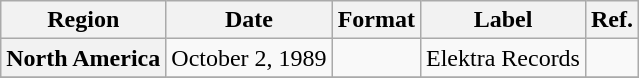<table class="wikitable plainrowheaders">
<tr>
<th scope="col">Region</th>
<th scope="col">Date</th>
<th scope="col">Format</th>
<th scope="col">Label</th>
<th scope="col">Ref.</th>
</tr>
<tr>
<th scope="row">North America</th>
<td>October 2, 1989</td>
<td></td>
<td>Elektra Records</td>
<td></td>
</tr>
<tr>
</tr>
</table>
